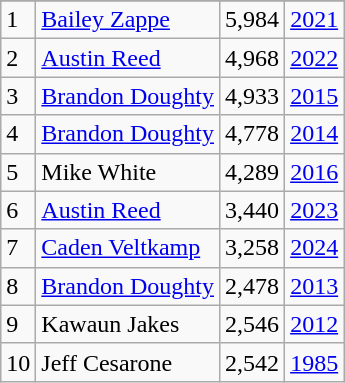<table class="wikitable">
<tr>
</tr>
<tr>
<td>1</td>
<td><a href='#'>Bailey Zappe</a></td>
<td><abbr>5,984</abbr></td>
<td><a href='#'>2021</a></td>
</tr>
<tr>
<td>2</td>
<td><a href='#'>Austin Reed</a></td>
<td><abbr>4,968</abbr></td>
<td><a href='#'>2022</a></td>
</tr>
<tr>
<td>3</td>
<td><a href='#'>Brandon Doughty</a></td>
<td><abbr>4,933</abbr></td>
<td><a href='#'>2015</a></td>
</tr>
<tr>
<td>4</td>
<td><a href='#'>Brandon Doughty</a></td>
<td><abbr>4,778</abbr></td>
<td><a href='#'>2014</a></td>
</tr>
<tr>
<td>5</td>
<td>Mike White</td>
<td><abbr>4,289</abbr></td>
<td><a href='#'>2016</a></td>
</tr>
<tr>
<td>6</td>
<td><a href='#'>Austin Reed</a></td>
<td><abbr>3,440</abbr></td>
<td><a href='#'>2023</a></td>
</tr>
<tr>
<td>7</td>
<td><a href='#'>Caden Veltkamp</a></td>
<td><abbr>3,258</abbr></td>
<td><a href='#'>2024</a></td>
</tr>
<tr>
<td>8</td>
<td><a href='#'>Brandon Doughty</a></td>
<td><abbr>2,478</abbr></td>
<td><a href='#'>2013</a></td>
</tr>
<tr>
<td>9</td>
<td>Kawaun Jakes</td>
<td><abbr>2,546</abbr></td>
<td><a href='#'>2012</a></td>
</tr>
<tr>
<td>10</td>
<td>Jeff Cesarone</td>
<td><abbr>2,542</abbr></td>
<td><a href='#'>1985</a></td>
</tr>
</table>
